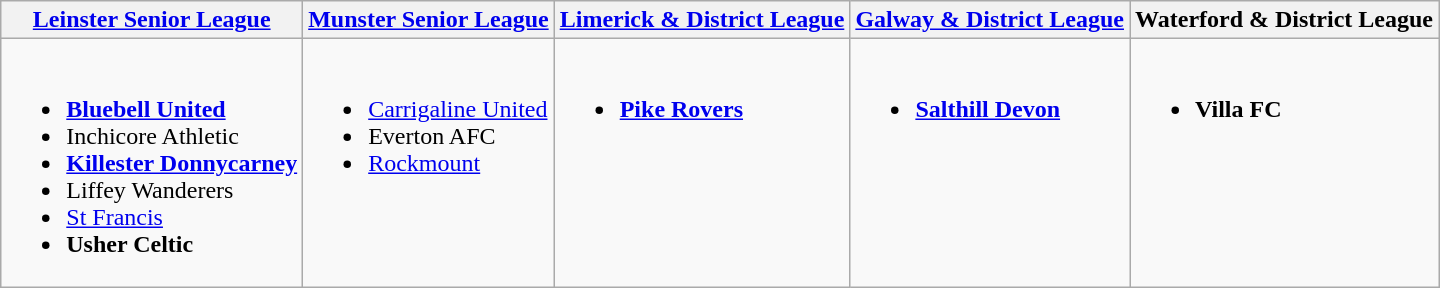<table class="wikitable">
<tr>
<th><a href='#'>Leinster Senior League</a></th>
<th><a href='#'>Munster Senior League</a></th>
<th><a href='#'>Limerick & District League</a></th>
<th><a href='#'>Galway & District League</a></th>
<th>Waterford & District League</th>
</tr>
<tr>
<td valign="top"><br><ul><li><a href='#'><strong>Bluebell United</strong></a></li><li>Inchicore Athletic</li><li><strong><a href='#'>Killester Donnycarney</a></strong></li><li>Liffey Wanderers</li><li><a href='#'>St Francis</a></li><li><strong>Usher Celtic</strong></li></ul></td>
<td valign="top"><br><ul><li><a href='#'>Carrigaline United</a></li><li>Everton AFC</li><li><a href='#'>Rockmount</a></li></ul></td>
<td valign="top"><br><ul><li><a href='#'><strong>Pike Rovers</strong></a></li></ul></td>
<td valign="top"><br><ul><li><a href='#'><strong>Salthill Devon</strong></a></li></ul></td>
<td valign="top"><br><ul><li><strong>Villa FC</strong></li></ul></td>
</tr>
</table>
